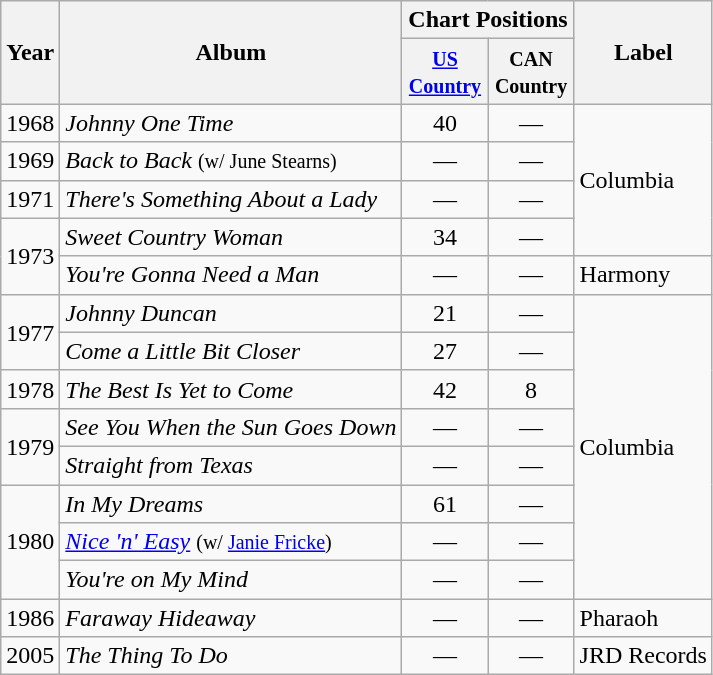<table class="wikitable">
<tr>
<th rowspan="2">Year</th>
<th rowspan="2">Album</th>
<th colspan="2">Chart Positions</th>
<th rowspan="2">Label</th>
</tr>
<tr>
<th width="50"><small><a href='#'>US Country</a></small></th>
<th width="50"><small>CAN Country</small></th>
</tr>
<tr>
<td>1968</td>
<td><em>Johnny One Time</em></td>
<td align="center">40</td>
<td align="center">—</td>
<td rowspan="4">Columbia</td>
</tr>
<tr>
<td>1969</td>
<td><em>Back to Back</em> <small>(w/ June Stearns)</small></td>
<td align="center">—</td>
<td align="center">—</td>
</tr>
<tr>
<td>1971</td>
<td><em>There's Something About a Lady</em></td>
<td align="center">—</td>
<td align="center">—</td>
</tr>
<tr>
<td rowspan="2">1973</td>
<td><em>Sweet Country Woman</em></td>
<td align="center">34</td>
<td align="center">—</td>
</tr>
<tr>
<td><em>You're Gonna Need a Man</em></td>
<td align="center">—</td>
<td align="center">—</td>
<td>Harmony</td>
</tr>
<tr>
<td rowspan="2">1977</td>
<td><em>Johnny Duncan</em></td>
<td align="center">21</td>
<td align="center">—</td>
<td rowspan="8">Columbia</td>
</tr>
<tr>
<td><em>Come a Little Bit Closer</em></td>
<td align="center">27</td>
<td align="center">—</td>
</tr>
<tr>
<td>1978</td>
<td><em>The Best Is Yet to Come</em></td>
<td align="center">42</td>
<td align="center">8</td>
</tr>
<tr>
<td rowspan="2">1979</td>
<td><em>See You When the Sun Goes Down</em></td>
<td align="center">—</td>
<td align="center">—</td>
</tr>
<tr>
<td><em>Straight from Texas</em></td>
<td align="center">—</td>
<td align="center">—</td>
</tr>
<tr>
<td rowspan="3">1980</td>
<td><em>In My Dreams</em></td>
<td align="center">61</td>
<td align="center">—</td>
</tr>
<tr>
<td><em><a href='#'>Nice 'n' Easy</a></em> <small>(w/ <a href='#'>Janie Fricke</a>)</small></td>
<td align="center">—</td>
<td align="center">—</td>
</tr>
<tr>
<td><em>You're on My Mind</em></td>
<td align="center">—</td>
<td align="center">—</td>
</tr>
<tr>
<td>1986</td>
<td><em>Faraway Hideaway</em></td>
<td align="center">—</td>
<td align="center">—</td>
<td>Pharaoh</td>
</tr>
<tr>
<td>2005</td>
<td><em>The Thing To Do</em></td>
<td align="center">—</td>
<td align="center">—</td>
<td>JRD Records</td>
</tr>
</table>
